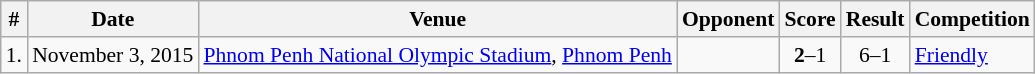<table class="wikitable" style="font-size:90%">
<tr>
<th>#</th>
<th>Date</th>
<th>Venue</th>
<th>Opponent</th>
<th>Score</th>
<th>Result</th>
<th>Competition</th>
</tr>
<tr>
<td>1.</td>
<td rowspan=1>November 3, 2015</td>
<td rowspan=1><a href='#'>Phnom Penh National Olympic Stadium</a>, <a href='#'>Phnom Penh</a></td>
<td rowspan=1></td>
<td style="text-align:center;"><strong>2</strong>–1</td>
<td rowspan=1 style="text-align:center;">6–1</td>
<td rowspan=1><a href='#'>Friendly</a></td>
</tr>
</table>
